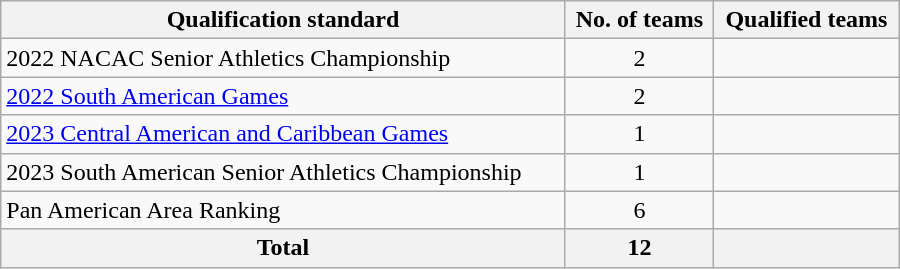<table class="wikitable" style="text-align:left; width:600px;">
<tr>
<th>Qualification standard</th>
<th>No. of teams</th>
<th>Qualified teams</th>
</tr>
<tr>
<td>2022 NACAC Senior Athletics Championship</td>
<td align=center>2</td>
<td><br></td>
</tr>
<tr>
<td><a href='#'>2022 South American Games</a></td>
<td align=center>2</td>
<td><br></td>
</tr>
<tr>
<td><a href='#'>2023 Central American and Caribbean Games</a></td>
<td align=center>1</td>
<td></td>
</tr>
<tr>
<td>2023 South American Senior Athletics Championship</td>
<td align=center>1</td>
<td></td>
</tr>
<tr>
<td>Pan American Area Ranking</td>
<td align=center>6</td>
<td></td>
</tr>
<tr>
<th>Total</th>
<th>12</th>
<th colspan=2></th>
</tr>
</table>
